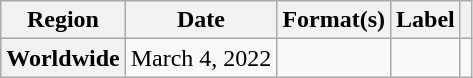<table class="wikitable plainrowheaders">
<tr>
<th scope="col">Region</th>
<th scope="col">Date</th>
<th scope="col">Format(s)</th>
<th scope="col">Label</th>
<th scope="col"></th>
</tr>
<tr>
<th scope="row">Worldwide</th>
<td>March 4, 2022</td>
<td></td>
<td></td>
<td align="center"></td>
</tr>
</table>
